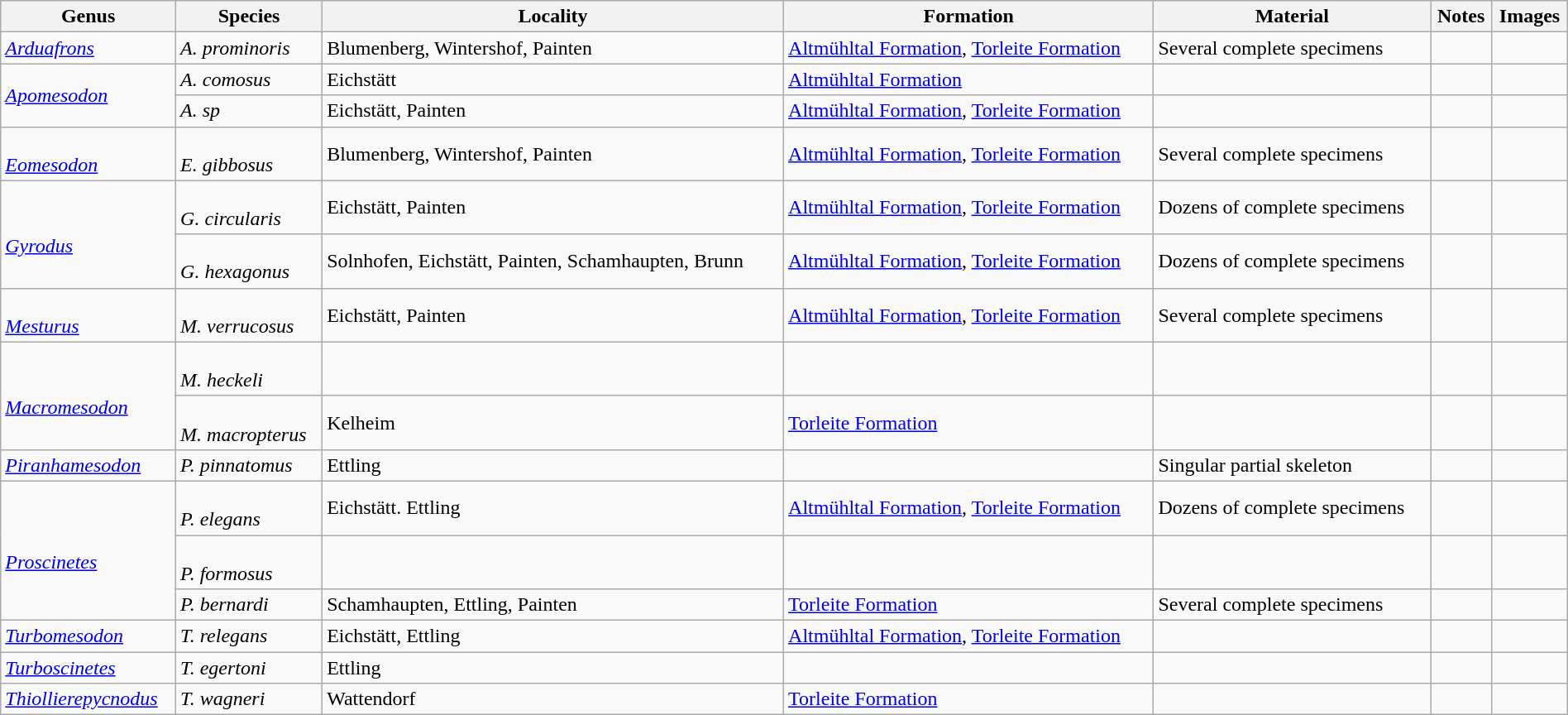<table class="wikitable" align="center" width="100%">
<tr>
<th>Genus</th>
<th>Species</th>
<th>Locality</th>
<th>Formation</th>
<th>Material</th>
<th>Notes</th>
<th>Images</th>
</tr>
<tr>
<td><em><a href='#'>Arduafrons</a></em></td>
<td><em>A. prominoris</em></td>
<td>Blumenberg, Wintershof, Painten</td>
<td><a href='#'>Altmühltal Formation</a>, <a href='#'>Torleite Formation</a></td>
<td>Several complete specimens</td>
<td></td>
<td></td>
</tr>
<tr>
<td rowspan="2"><em><a href='#'>Apomesodon</a></em></td>
<td><em>A. comosus</em></td>
<td>Eichstätt</td>
<td><a href='#'>Altmühltal Formation</a></td>
<td></td>
<td></td>
<td></td>
</tr>
<tr>
<td><em>A. sp</em></td>
<td>Eichstätt, Painten</td>
<td><a href='#'>Altmühltal Formation</a>, <a href='#'>Torleite Formation</a></td>
<td></td>
<td></td>
<td></td>
</tr>
<tr>
<td><br><em><a href='#'>Eomesodon</a></em></td>
<td><br><em>E. gibbosus</em></td>
<td>Blumenberg, Wintershof, Painten</td>
<td><a href='#'>Altmühltal Formation</a>, <a href='#'>Torleite Formation</a></td>
<td>Several complete specimens</td>
<td></td>
<td></td>
</tr>
<tr>
<td rowspan="2"><br><em><a href='#'>Gyrodus</a></em></td>
<td><br><em>G. circularis</em></td>
<td>Eichstätt, Painten</td>
<td><a href='#'>Altmühltal Formation</a>, <a href='#'>Torleite Formation</a></td>
<td>Dozens of complete specimens</td>
<td></td>
<td></td>
</tr>
<tr>
<td><br><em>G. hexagonus</em></td>
<td>Solnhofen, Eichstätt, Painten, Schamhaupten, Brunn</td>
<td><a href='#'>Altmühltal Formation</a>, <a href='#'>Torleite Formation</a></td>
<td>Dozens of complete specimens</td>
<td></td>
<td></td>
</tr>
<tr>
<td><br><em><a href='#'>Mesturus</a></em></td>
<td><br><em>M. verrucosus</em></td>
<td>Eichstätt, Painten</td>
<td><a href='#'>Altmühltal Formation</a>, <a href='#'>Torleite Formation</a></td>
<td>Several complete specimens</td>
<td></td>
<td></td>
</tr>
<tr>
<td rowspan="2"><br><em><a href='#'>Macromesodon</a></em></td>
<td><br><em>M. heckeli</em></td>
<td></td>
<td></td>
<td></td>
<td></td>
<td></td>
</tr>
<tr>
<td><br><em>M. macropterus</em></td>
<td>Kelheim</td>
<td><a href='#'>Torleite Formation</a></td>
<td></td>
<td></td>
<td></td>
</tr>
<tr>
<td><em><a href='#'>Piranhamesodon</a></em></td>
<td><em>P. pinnatomus</em></td>
<td>Ettling</td>
<td></td>
<td>Singular partial skeleton</td>
<td></td>
<td></td>
</tr>
<tr>
<td rowspan="3"><br><em><a href='#'>Proscinetes</a></em></td>
<td><br><em>P. elegans</em></td>
<td>Eichstätt. Ettling</td>
<td><a href='#'>Altmühltal Formation</a>, <a href='#'>Torleite Formation</a></td>
<td>Dozens of complete specimens</td>
<td></td>
<td></td>
</tr>
<tr>
<td><br><em>P. formosus</em></td>
<td></td>
<td></td>
<td></td>
<td></td>
<td></td>
</tr>
<tr>
<td><em>P. bernardi</em></td>
<td>Schamhaupten, Ettling, Painten</td>
<td><a href='#'>Torleite Formation</a></td>
<td>Several complete specimens</td>
<td></td>
<td></td>
</tr>
<tr>
<td><em><a href='#'>Turbomesodon</a></em></td>
<td><em>T. relegans</em></td>
<td>Eichstätt, Ettling</td>
<td><a href='#'>Altmühltal Formation</a>, <a href='#'>Torleite Formation</a></td>
<td></td>
<td></td>
<td></td>
</tr>
<tr>
<td><em><a href='#'>Turboscinetes</a></em></td>
<td><em>T. egertoni</em></td>
<td>Ettling</td>
<td></td>
<td></td>
<td></td>
<td></td>
</tr>
<tr>
<td><em><a href='#'>Thiollierepycnodus</a></em></td>
<td><em>T. wagneri</em></td>
<td>Wattendorf</td>
<td><a href='#'>Torleite Formation</a></td>
<td></td>
<td></td>
<td></td>
</tr>
</table>
